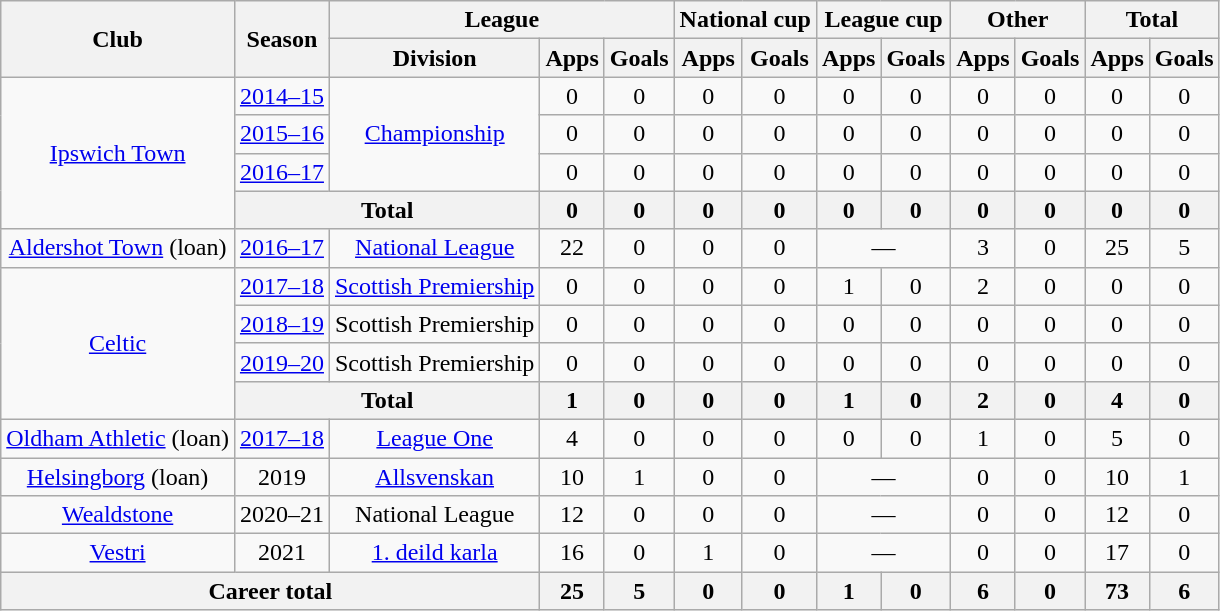<table class="wikitable" style="text-align: center">
<tr>
<th rowspan="2">Club</th>
<th rowspan="2">Season</th>
<th colspan="3">League</th>
<th colspan="2">National cup</th>
<th colspan="2">League cup</th>
<th colspan="2">Other</th>
<th colspan="2">Total</th>
</tr>
<tr>
<th>Division</th>
<th>Apps</th>
<th>Goals</th>
<th>Apps</th>
<th>Goals</th>
<th>Apps</th>
<th>Goals</th>
<th>Apps</th>
<th>Goals</th>
<th>Apps</th>
<th>Goals</th>
</tr>
<tr>
<td rowspan="4"><a href='#'>Ipswich Town</a></td>
<td><a href='#'>2014–15</a></td>
<td rowspan="3"><a href='#'>Championship</a></td>
<td>0</td>
<td>0</td>
<td>0</td>
<td>0</td>
<td>0</td>
<td>0</td>
<td>0</td>
<td>0</td>
<td>0</td>
<td>0</td>
</tr>
<tr>
<td><a href='#'>2015–16</a></td>
<td>0</td>
<td>0</td>
<td>0</td>
<td>0</td>
<td>0</td>
<td>0</td>
<td>0</td>
<td>0</td>
<td>0</td>
<td>0</td>
</tr>
<tr>
<td><a href='#'>2016–17</a></td>
<td>0</td>
<td>0</td>
<td>0</td>
<td>0</td>
<td>0</td>
<td>0</td>
<td>0</td>
<td>0</td>
<td>0</td>
<td>0</td>
</tr>
<tr>
<th colspan="2">Total</th>
<th>0</th>
<th>0</th>
<th>0</th>
<th>0</th>
<th>0</th>
<th>0</th>
<th>0</th>
<th>0</th>
<th>0</th>
<th>0</th>
</tr>
<tr>
<td><a href='#'>Aldershot Town</a> (loan)</td>
<td><a href='#'>2016–17</a></td>
<td><a href='#'>National League</a></td>
<td>22</td>
<td>0</td>
<td>0</td>
<td>0</td>
<td colspan="2">—</td>
<td>3</td>
<td>0</td>
<td>25</td>
<td>5</td>
</tr>
<tr>
<td rowspan="4"><a href='#'>Celtic</a></td>
<td><a href='#'>2017–18</a></td>
<td><a href='#'>Scottish Premiership</a></td>
<td>0</td>
<td>0</td>
<td>0</td>
<td>0</td>
<td>1</td>
<td>0</td>
<td>2</td>
<td>0</td>
<td>0</td>
<td>0</td>
</tr>
<tr>
<td><a href='#'>2018–19</a></td>
<td>Scottish Premiership</td>
<td>0</td>
<td>0</td>
<td>0</td>
<td>0</td>
<td>0</td>
<td>0</td>
<td>0</td>
<td>0</td>
<td>0</td>
<td>0</td>
</tr>
<tr>
<td><a href='#'>2019–20</a></td>
<td>Scottish Premiership</td>
<td>0</td>
<td>0</td>
<td>0</td>
<td>0</td>
<td>0</td>
<td>0</td>
<td>0</td>
<td>0</td>
<td>0</td>
<td>0</td>
</tr>
<tr>
<th colspan="2">Total</th>
<th>1</th>
<th>0</th>
<th>0</th>
<th>0</th>
<th>1</th>
<th>0</th>
<th>2</th>
<th>0</th>
<th>4</th>
<th>0</th>
</tr>
<tr>
<td><a href='#'>Oldham Athletic</a> (loan)</td>
<td><a href='#'>2017–18</a></td>
<td><a href='#'>League One</a></td>
<td>4</td>
<td>0</td>
<td>0</td>
<td>0</td>
<td>0</td>
<td>0</td>
<td>1</td>
<td>0</td>
<td>5</td>
<td>0</td>
</tr>
<tr>
<td><a href='#'>Helsingborg</a> (loan)</td>
<td>2019</td>
<td><a href='#'>Allsvenskan</a></td>
<td>10</td>
<td>1</td>
<td>0</td>
<td>0</td>
<td colspan="2">—</td>
<td>0</td>
<td>0</td>
<td>10</td>
<td>1</td>
</tr>
<tr>
<td><a href='#'>Wealdstone</a></td>
<td>2020–21</td>
<td>National League</td>
<td>12</td>
<td>0</td>
<td>0</td>
<td>0</td>
<td colspan="2">—</td>
<td>0</td>
<td>0</td>
<td>12</td>
<td>0</td>
</tr>
<tr>
<td><a href='#'>Vestri</a></td>
<td>2021</td>
<td><a href='#'>1. deild karla</a></td>
<td>16</td>
<td>0</td>
<td>1</td>
<td>0</td>
<td colspan="2">—</td>
<td>0</td>
<td>0</td>
<td>17</td>
<td>0</td>
</tr>
<tr>
<th colspan="3">Career total</th>
<th>25</th>
<th>5</th>
<th>0</th>
<th>0</th>
<th>1</th>
<th>0</th>
<th>6</th>
<th>0</th>
<th>73</th>
<th>6</th>
</tr>
</table>
